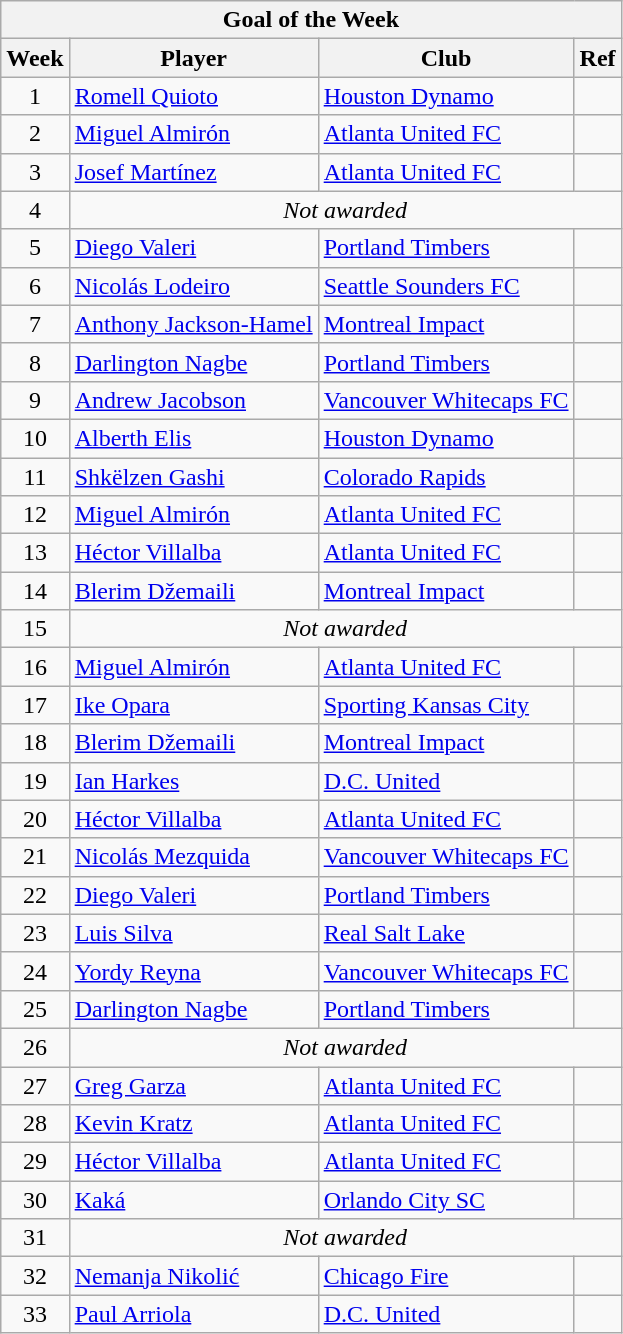<table class="wikitable collapsible collapsed">
<tr>
<th colspan="4">Goal of the Week</th>
</tr>
<tr>
<th>Week</th>
<th>Player</th>
<th>Club</th>
<th>Ref</th>
</tr>
<tr>
<td style="text-align: center;">1</td>
<td> <a href='#'>Romell Quioto</a></td>
<td><a href='#'>Houston Dynamo</a></td>
<td style="text-align: center;"></td>
</tr>
<tr>
<td style="text-align: center;">2</td>
<td> <a href='#'>Miguel Almirón</a></td>
<td><a href='#'>Atlanta United FC</a></td>
<td style="text-align: center;"></td>
</tr>
<tr>
<td style="text-align: center;">3</td>
<td> <a href='#'>Josef Martínez</a></td>
<td><a href='#'>Atlanta United FC</a></td>
<td style="text-align: center;"></td>
</tr>
<tr>
<td style="text-align: center;">4</td>
<td colspan=3 style="text-align: center;"><em>Not awarded</em></td>
</tr>
<tr>
<td style="text-align: center;">5</td>
<td> <a href='#'>Diego Valeri</a></td>
<td><a href='#'>Portland Timbers</a></td>
<td style="text-align: center;"></td>
</tr>
<tr>
<td style="text-align: center;">6</td>
<td> <a href='#'>Nicolás Lodeiro</a></td>
<td><a href='#'>Seattle Sounders FC</a></td>
<td style="text-align: center;"></td>
</tr>
<tr>
<td style="text-align: center;">7</td>
<td> <a href='#'>Anthony Jackson-Hamel</a></td>
<td><a href='#'>Montreal Impact</a></td>
<td style="text-align: center;"></td>
</tr>
<tr>
<td style="text-align: center;">8</td>
<td> <a href='#'>Darlington Nagbe</a></td>
<td><a href='#'>Portland Timbers</a></td>
<td style="text-align: center;"></td>
</tr>
<tr>
<td style="text-align: center;">9</td>
<td> <a href='#'>Andrew Jacobson</a></td>
<td><a href='#'>Vancouver Whitecaps FC</a></td>
<td style="text-align: center;"></td>
</tr>
<tr>
<td style="text-align: center;">10</td>
<td> <a href='#'>Alberth Elis</a></td>
<td><a href='#'>Houston Dynamo</a></td>
<td style="text-align: center;"></td>
</tr>
<tr>
<td style="text-align: center;">11</td>
<td> <a href='#'>Shkëlzen Gashi</a></td>
<td><a href='#'>Colorado Rapids</a></td>
<td style="text-align: center;"></td>
</tr>
<tr>
<td style="text-align: center;">12</td>
<td> <a href='#'>Miguel Almirón</a></td>
<td><a href='#'>Atlanta United FC</a></td>
<td style="text-align: center;"></td>
</tr>
<tr>
<td style="text-align: center;">13</td>
<td> <a href='#'>Héctor Villalba</a></td>
<td><a href='#'>Atlanta United FC</a></td>
<td style="text-align: center;"></td>
</tr>
<tr>
<td style="text-align: center;">14</td>
<td> <a href='#'>Blerim Džemaili</a></td>
<td><a href='#'>Montreal Impact</a></td>
<td style="text-align: center;"></td>
</tr>
<tr>
<td style="text-align: center;">15</td>
<td colspan=3 style="text-align: center;"><em>Not awarded</em></td>
</tr>
<tr>
<td style="text-align: center;">16</td>
<td> <a href='#'>Miguel Almirón</a></td>
<td><a href='#'>Atlanta United FC</a></td>
<td style="text-align: center;"></td>
</tr>
<tr>
<td style="text-align: center;">17</td>
<td> <a href='#'>Ike Opara</a></td>
<td><a href='#'>Sporting Kansas City</a></td>
<td style="text-align: center;"></td>
</tr>
<tr>
<td style="text-align: center;">18</td>
<td> <a href='#'>Blerim Džemaili</a></td>
<td><a href='#'>Montreal Impact</a></td>
<td style="text-align: center;"></td>
</tr>
<tr>
<td style="text-align: center;">19</td>
<td> <a href='#'>Ian Harkes</a></td>
<td><a href='#'>D.C. United</a></td>
<td style="text-align: center;"></td>
</tr>
<tr>
<td style="text-align: center;">20</td>
<td> <a href='#'>Héctor Villalba</a></td>
<td><a href='#'>Atlanta United FC</a></td>
<td style="text-align: center;"></td>
</tr>
<tr>
<td style="text-align: center;">21</td>
<td> <a href='#'>Nicolás Mezquida</a></td>
<td><a href='#'>Vancouver Whitecaps FC</a></td>
<td style="text-align: center;"></td>
</tr>
<tr>
<td style="text-align: center;">22</td>
<td> <a href='#'>Diego Valeri</a></td>
<td><a href='#'>Portland Timbers</a></td>
<td style="text-align: center;"></td>
</tr>
<tr>
<td style="text-align: center;">23</td>
<td> <a href='#'>Luis Silva</a></td>
<td><a href='#'>Real Salt Lake</a></td>
<td style="text-align: center;"></td>
</tr>
<tr>
<td style="text-align: center;">24</td>
<td> <a href='#'>Yordy Reyna</a></td>
<td><a href='#'>Vancouver Whitecaps FC</a></td>
<td style="text-align: center;"></td>
</tr>
<tr>
<td style="text-align: center;">25</td>
<td> <a href='#'>Darlington Nagbe</a></td>
<td><a href='#'>Portland Timbers</a></td>
<td style="text-align: center;"></td>
</tr>
<tr>
<td style="text-align: center;">26</td>
<td colspan=3 style="text-align: center;"><em>Not awarded</em></td>
</tr>
<tr>
<td style="text-align: center;">27</td>
<td> <a href='#'>Greg Garza</a></td>
<td><a href='#'>Atlanta United FC</a></td>
<td style="text-align: center;"></td>
</tr>
<tr>
<td style="text-align: center;">28</td>
<td> <a href='#'>Kevin Kratz</a></td>
<td><a href='#'>Atlanta United FC</a></td>
<td style="text-align: center;"></td>
</tr>
<tr>
<td style="text-align: center;">29</td>
<td> <a href='#'>Héctor Villalba</a></td>
<td><a href='#'>Atlanta United FC</a></td>
<td style="text-align: center;"></td>
</tr>
<tr>
<td style="text-align: center;">30</td>
<td> <a href='#'>Kaká</a></td>
<td><a href='#'>Orlando City SC</a></td>
<td style="text-align: center;"></td>
</tr>
<tr>
<td style="text-align: center;">31</td>
<td colspan=3 style="text-align: center;"><em>Not awarded</em></td>
</tr>
<tr>
<td style="text-align: center;">32</td>
<td> <a href='#'>Nemanja Nikolić</a></td>
<td><a href='#'>Chicago Fire</a></td>
<td style="text-align: center;"></td>
</tr>
<tr>
<td style="text-align: center;">33</td>
<td> <a href='#'>Paul Arriola</a></td>
<td><a href='#'>D.C. United</a></td>
<td style="text-align: center;"></td>
</tr>
</table>
